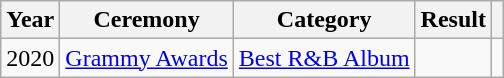<table class="sortable wikitable">
<tr>
<th>Year</th>
<th>Ceremony</th>
<th>Category</th>
<th>Result</th>
<th class="unsortable"></th>
</tr>
<tr>
<td>2020</td>
<td><a href='#'>Grammy Awards</a></td>
<td><a href='#'>Best R&B Album</a></td>
<td></td>
<td></td>
</tr>
</table>
